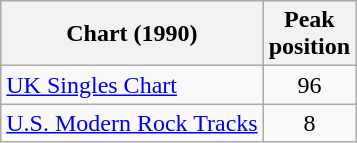<table class="wikitable">
<tr>
<th>Chart (1990)</th>
<th>Peak<br>position</th>
</tr>
<tr>
<td><a href='#'>UK Singles Chart</a></td>
<td align="center">96</td>
</tr>
<tr>
<td><a href='#'>U.S. Modern Rock Tracks</a></td>
<td align="center">8</td>
</tr>
</table>
